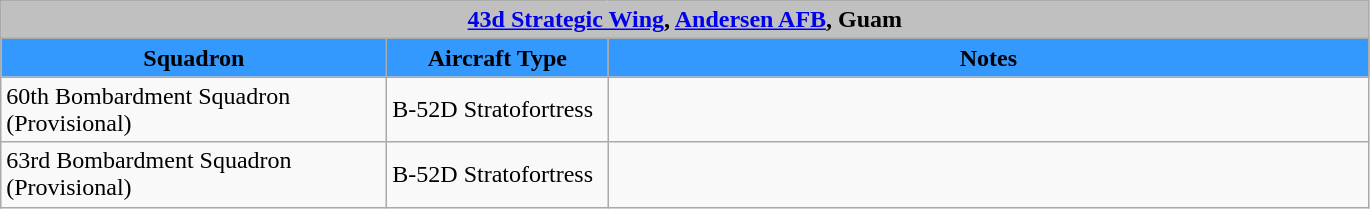<table class="wikitable">
<tr>
<td colspan="3" bgcolor=silver align=center><strong><a href='#'>43d Strategic Wing</a>, <a href='#'>Andersen AFB</a>, Guam</strong></td>
</tr>
<tr style="background: #3399ff;">
<td scope="col" style="width:250px;"align=center><span> <strong>Squadron</strong></span></td>
<td scope="col" style="width:140px;"align=center><span> <strong>Aircraft Type</strong></span></td>
<td scope="col" style="width:500px;"align=center><span> <strong>Notes</strong></span></td>
</tr>
<tr>
<td>60th Bombardment Squadron (Provisional)</td>
<td>B-52D Stratofortress</td>
<td></td>
</tr>
<tr>
<td>63rd Bombardment Squadron (Provisional)</td>
<td>B-52D Stratofortress</td>
<td></td>
</tr>
</table>
